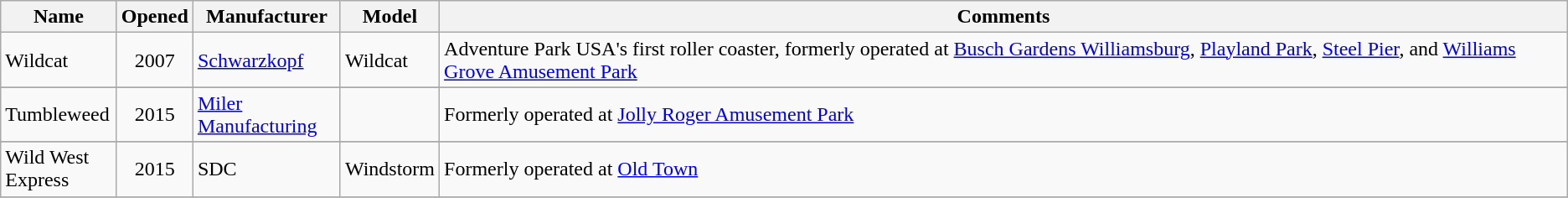<table class="wikitable sortable">
<tr>
<th width=85px>Name</th>
<th>Opened</th>
<th width=110px>Manufacturer</th>
<th>Model</th>
<th>Comments</th>
</tr>
<tr>
<td>Wildcat</td>
<td align=center>2007</td>
<td><a href='#'>Schwarzkopf</a></td>
<td>Wildcat</td>
<td>Adventure Park USA's first roller coaster, formerly operated at <a href='#'>Busch Gardens Williamsburg</a>, <a href='#'>Playland Park</a>, <a href='#'>Steel Pier</a>, and <a href='#'>Williams Grove Amusement Park</a></td>
</tr>
<tr>
</tr>
<tr>
<td>Tumbleweed</td>
<td align=center>2015</td>
<td><a href='#'>Miler Manufacturing</a></td>
<td></td>
<td>Formerly operated at <a href='#'>Jolly Roger Amusement Park</a></td>
</tr>
<tr>
</tr>
<tr>
<td>Wild West Express</td>
<td align=center>2015</td>
<td>SDC</td>
<td>Windstorm</td>
<td>Formerly operated at <a href='#'>Old Town</a></td>
</tr>
<tr>
</tr>
</table>
